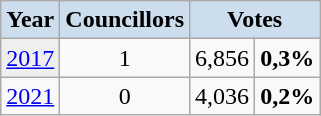<table class="wikitable">
<tr>
<th style="text-align:center; background:#cde;">Year</th>
<th style="text-align:center; background:#cde;">Councillors</th>
<th style="text-align:center; background:#cde;" colspan="2">Votes</th>
</tr>
<tr>
<td style="text-align:center; background:#efefef;"><a href='#'>2017</a></td>
<td style="text-align:center;">1</td>
<td style="text-align:right;">6,856</td>
<td style="text-align:right;"><strong>0,3%</strong></td>
</tr>
<tr>
<td style="text-align:center;"><a href='#'>2021</a></td>
<td style="text-align:center;">0</td>
<td style="text-align:center;">4,036</td>
<td style="text-align:center;"><strong>0,2%</strong></td>
</tr>
</table>
